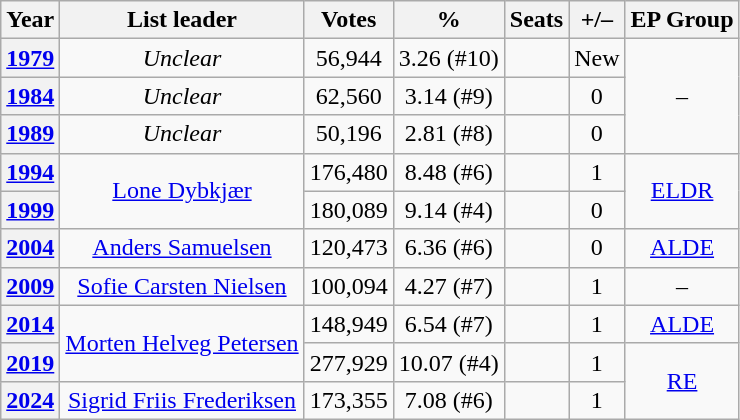<table class="wikitable" style="text-align:center">
<tr>
<th>Year</th>
<th>List leader</th>
<th>Votes</th>
<th>%</th>
<th>Seats</th>
<th>+/–</th>
<th>EP Group</th>
</tr>
<tr>
<th><a href='#'>1979</a></th>
<td><em>Unclear</em></td>
<td>56,944</td>
<td>3.26 (#10)</td>
<td></td>
<td>New</td>
<td rowspan=3>–</td>
</tr>
<tr>
<th><a href='#'>1984</a></th>
<td><em>Unclear</em></td>
<td>62,560</td>
<td>3.14 (#9)</td>
<td></td>
<td> 0</td>
</tr>
<tr>
<th><a href='#'>1989</a></th>
<td><em>Unclear</em></td>
<td>50,196</td>
<td>2.81 (#8)</td>
<td></td>
<td> 0</td>
</tr>
<tr>
<th><a href='#'>1994</a></th>
<td rowspan=2><a href='#'>Lone Dybkjær</a></td>
<td>176,480</td>
<td>8.48 (#6)</td>
<td></td>
<td> 1</td>
<td rowspan=2><a href='#'>ELDR</a></td>
</tr>
<tr>
<th><a href='#'>1999</a></th>
<td>180,089</td>
<td>9.14 (#4)</td>
<td></td>
<td> 0</td>
</tr>
<tr>
<th><a href='#'>2004</a></th>
<td><a href='#'>Anders Samuelsen</a></td>
<td>120,473</td>
<td>6.36 (#6)</td>
<td></td>
<td> 0</td>
<td><a href='#'>ALDE</a></td>
</tr>
<tr>
<th><a href='#'>2009</a></th>
<td><a href='#'>Sofie Carsten Nielsen</a></td>
<td>100,094</td>
<td>4.27 (#7)</td>
<td></td>
<td> 1</td>
<td>–</td>
</tr>
<tr>
<th><a href='#'>2014</a></th>
<td rowspan=2><a href='#'>Morten Helveg Petersen</a></td>
<td>148,949</td>
<td>6.54 (#7)</td>
<td></td>
<td> 1</td>
<td><a href='#'>ALDE</a></td>
</tr>
<tr>
<th><a href='#'>2019</a></th>
<td>277,929</td>
<td>10.07 (#4)</td>
<td></td>
<td> 1</td>
<td rowspan=2><a href='#'>RE</a></td>
</tr>
<tr>
<th><a href='#'>2024</a></th>
<td><a href='#'>Sigrid Friis Frederiksen</a></td>
<td>173,355</td>
<td>7.08 (#6)</td>
<td></td>
<td> 1</td>
</tr>
</table>
